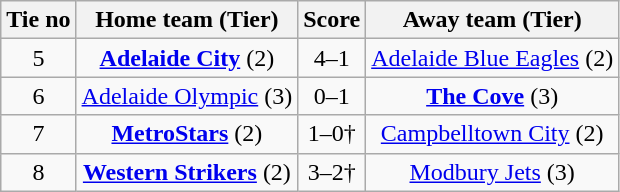<table class="wikitable" style="text-align:center">
<tr>
<th>Tie no</th>
<th>Home team (Tier)</th>
<th>Score</th>
<th>Away team (Tier)</th>
</tr>
<tr>
<td>5</td>
<td><strong><a href='#'>Adelaide City</a></strong> (2)</td>
<td>4–1</td>
<td><a href='#'>Adelaide Blue Eagles</a> (2)</td>
</tr>
<tr>
<td>6</td>
<td><a href='#'>Adelaide Olympic</a> (3)</td>
<td>0–1</td>
<td><strong><a href='#'>The Cove</a></strong> (3)</td>
</tr>
<tr>
<td>7</td>
<td><strong><a href='#'>MetroStars</a></strong> (2)</td>
<td>1–0†</td>
<td><a href='#'>Campbelltown City</a> (2)</td>
</tr>
<tr>
<td>8</td>
<td><strong><a href='#'>Western Strikers</a></strong> (2)</td>
<td>3–2†</td>
<td><a href='#'>Modbury Jets</a> (3)</td>
</tr>
</table>
